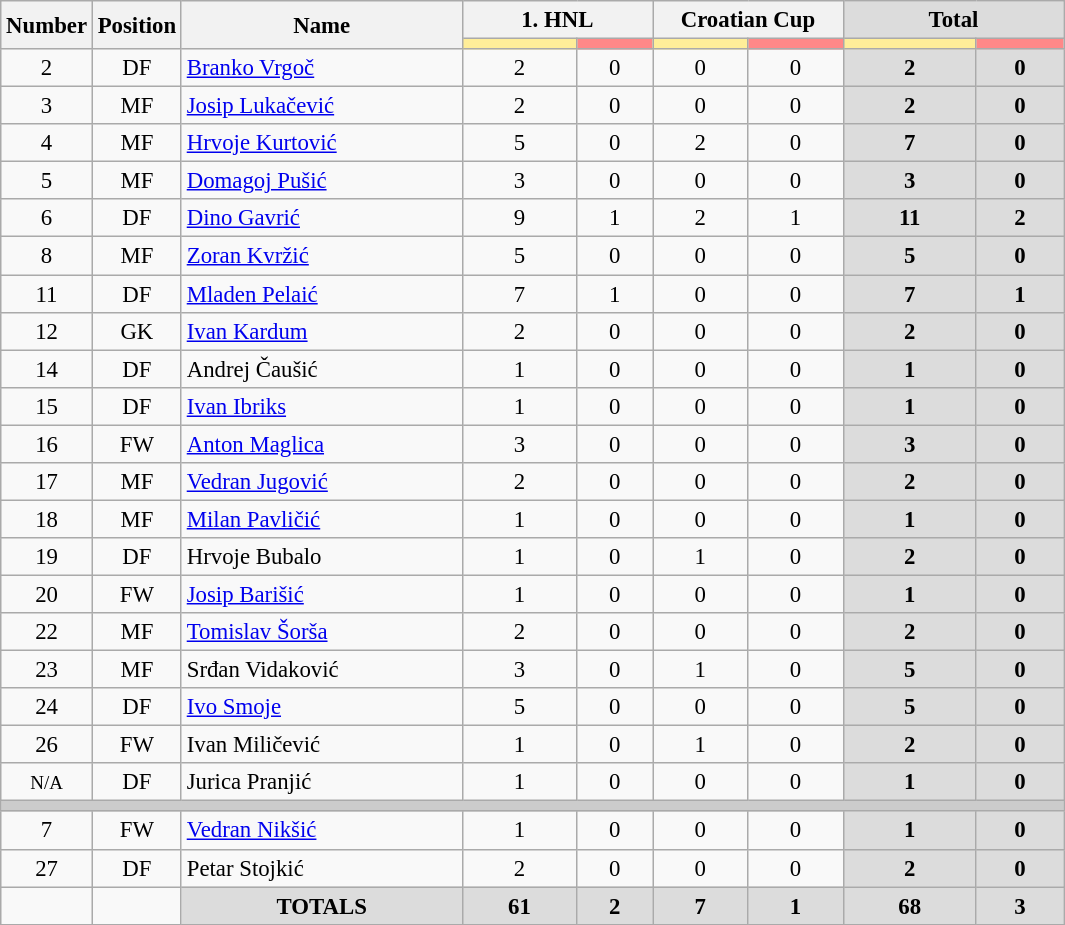<table class="wikitable" style="font-size: 95%; text-align: center;">
<tr>
<th width=40  rowspan="2"  align="center">Number</th>
<th width=40  rowspan="2"  align="center">Position</th>
<th width=180 rowspan="2"  align="center">Name</th>
<th width=120 colspan="2" align="center">1. HNL</th>
<th width=120 colspan="2" align="center">Croatian Cup</th>
<th width=140 colspan="2" align="center" style="background: #DCDCDC">Total</th>
</tr>
<tr>
<th style="background: #FFEE99"></th>
<th style="background: #FF8888"></th>
<th style="background: #FFEE99"></th>
<th style="background: #FF8888"></th>
<th style="background: #FFEE99"></th>
<th style="background: #FF8888"></th>
</tr>
<tr>
<td>2</td>
<td>DF</td>
<td style="text-align:left;"> <a href='#'>Branko Vrgoč</a></td>
<td>2</td>
<td>0</td>
<td>0</td>
<td>0</td>
<th style="background: #DCDCDC">2</th>
<th style="background: #DCDCDC">0</th>
</tr>
<tr>
<td>3</td>
<td>MF</td>
<td style="text-align:left;"> <a href='#'>Josip Lukačević</a></td>
<td>2</td>
<td>0</td>
<td>0</td>
<td>0</td>
<th style="background: #DCDCDC">2</th>
<th style="background: #DCDCDC">0</th>
</tr>
<tr>
<td>4</td>
<td>MF</td>
<td style="text-align:left;"> <a href='#'>Hrvoje Kurtović</a></td>
<td>5</td>
<td>0</td>
<td>2</td>
<td>0</td>
<th style="background: #DCDCDC">7</th>
<th style="background: #DCDCDC">0</th>
</tr>
<tr>
<td>5</td>
<td>MF</td>
<td style="text-align:left;"> <a href='#'>Domagoj Pušić</a></td>
<td>3</td>
<td>0</td>
<td>0</td>
<td>0</td>
<th style="background: #DCDCDC">3</th>
<th style="background: #DCDCDC">0</th>
</tr>
<tr>
<td>6</td>
<td>DF</td>
<td style="text-align:left;"> <a href='#'>Dino Gavrić</a></td>
<td>9</td>
<td>1</td>
<td>2</td>
<td>1</td>
<th style="background: #DCDCDC">11</th>
<th style="background: #DCDCDC">2</th>
</tr>
<tr>
<td>8</td>
<td>MF</td>
<td style="text-align:left;"> <a href='#'>Zoran Kvržić</a></td>
<td>5</td>
<td>0</td>
<td>0</td>
<td>0</td>
<th style="background: #DCDCDC">5</th>
<th style="background: #DCDCDC">0</th>
</tr>
<tr>
<td>11</td>
<td>DF</td>
<td style="text-align:left;"> <a href='#'>Mladen Pelaić</a></td>
<td>7</td>
<td>1</td>
<td>0</td>
<td>0</td>
<th style="background: #DCDCDC">7</th>
<th style="background: #DCDCDC">1</th>
</tr>
<tr>
<td>12</td>
<td>GK</td>
<td style="text-align:left;"> <a href='#'>Ivan Kardum</a></td>
<td>2</td>
<td>0</td>
<td>0</td>
<td>0</td>
<th style="background: #DCDCDC">2</th>
<th style="background: #DCDCDC">0</th>
</tr>
<tr>
<td>14</td>
<td>DF</td>
<td style="text-align:left;"> Andrej Čaušić</td>
<td>1</td>
<td>0</td>
<td>0</td>
<td>0</td>
<th style="background: #DCDCDC">1</th>
<th style="background: #DCDCDC">0</th>
</tr>
<tr>
<td>15</td>
<td>DF</td>
<td style="text-align:left;"> <a href='#'>Ivan Ibriks</a></td>
<td>1</td>
<td>0</td>
<td>0</td>
<td>0</td>
<th style="background: #DCDCDC">1</th>
<th style="background: #DCDCDC">0</th>
</tr>
<tr>
<td>16</td>
<td>FW</td>
<td style="text-align:left;"> <a href='#'>Anton Maglica</a></td>
<td>3</td>
<td>0</td>
<td>0</td>
<td>0</td>
<th style="background: #DCDCDC">3</th>
<th style="background: #DCDCDC">0</th>
</tr>
<tr>
<td>17</td>
<td>MF</td>
<td style="text-align:left;"> <a href='#'>Vedran Jugović</a></td>
<td>2</td>
<td>0</td>
<td>0</td>
<td>0</td>
<th style="background: #DCDCDC">2</th>
<th style="background: #DCDCDC">0</th>
</tr>
<tr>
<td>18</td>
<td>MF</td>
<td style="text-align:left;"> <a href='#'>Milan Pavličić</a></td>
<td>1</td>
<td>0</td>
<td>0</td>
<td>0</td>
<th style="background: #DCDCDC">1</th>
<th style="background: #DCDCDC">0</th>
</tr>
<tr>
<td>19</td>
<td>DF</td>
<td style="text-align:left;"> Hrvoje Bubalo</td>
<td>1</td>
<td>0</td>
<td>1</td>
<td>0</td>
<th style="background: #DCDCDC">2</th>
<th style="background: #DCDCDC">0</th>
</tr>
<tr>
<td>20</td>
<td>FW</td>
<td style="text-align:left;"> <a href='#'>Josip Barišić</a></td>
<td>1</td>
<td>0</td>
<td>0</td>
<td>0</td>
<th style="background: #DCDCDC">1</th>
<th style="background: #DCDCDC">0</th>
</tr>
<tr>
<td>22</td>
<td>MF</td>
<td style="text-align:left;"> <a href='#'>Tomislav Šorša</a></td>
<td>2</td>
<td>0</td>
<td>0</td>
<td>0</td>
<th style="background: #DCDCDC">2</th>
<th style="background: #DCDCDC">0</th>
</tr>
<tr>
<td>23</td>
<td>MF</td>
<td style="text-align:left;"> Srđan Vidaković</td>
<td>3</td>
<td>0</td>
<td>1</td>
<td>0</td>
<th style="background: #DCDCDC">5</th>
<th style="background: #DCDCDC">0</th>
</tr>
<tr>
<td>24</td>
<td>DF</td>
<td style="text-align:left;"> <a href='#'>Ivo Smoje</a></td>
<td>5</td>
<td>0</td>
<td>0</td>
<td>0</td>
<th style="background: #DCDCDC">5</th>
<th style="background: #DCDCDC">0</th>
</tr>
<tr>
<td>26</td>
<td>FW</td>
<td style="text-align:left;"> Ivan Miličević</td>
<td>1</td>
<td>0</td>
<td>1</td>
<td>0</td>
<th style="background: #DCDCDC">2</th>
<th style="background: #DCDCDC">0</th>
</tr>
<tr>
<td><span><small>N/A</small></span></td>
<td>DF</td>
<td style="text-align:left;"> Jurica Pranjić</td>
<td>1</td>
<td>0</td>
<td>0</td>
<td>0</td>
<th style="background: #DCDCDC">1</th>
<th style="background: #DCDCDC">0</th>
</tr>
<tr style="color:#CCCCCC;background-color:#CCCCCC">
<td colspan="9"></td>
</tr>
<tr>
<td>7</td>
<td>FW</td>
<td style="text-align:left;"> <a href='#'>Vedran Nikšić</a></td>
<td>1</td>
<td>0</td>
<td>0</td>
<td>0</td>
<th style="background: #DCDCDC">1</th>
<th style="background: #DCDCDC">0</th>
</tr>
<tr>
<td>27</td>
<td>DF</td>
<td style="text-align:left;"> Petar Stojkić</td>
<td>2</td>
<td>0</td>
<td>0</td>
<td>0</td>
<th style="background: #DCDCDC">2</th>
<th style="background: #DCDCDC">0</th>
</tr>
<tr>
<td></td>
<td></td>
<th style="background: #DCDCDC">TOTALS</th>
<th style="background: #DCDCDC">61</th>
<th style="background: #DCDCDC">2</th>
<th style="background: #DCDCDC">7</th>
<th style="background: #DCDCDC">1</th>
<th style="background: #DCDCDC">68</th>
<th style="background: #DCDCDC">3</th>
</tr>
<tr>
</tr>
</table>
